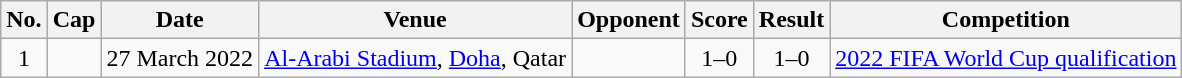<table class="wikitable sortable">
<tr>
<th scope="col">No.</th>
<th scope="col">Cap</th>
<th scope="col">Date</th>
<th scope="col">Venue</th>
<th scope="col">Opponent</th>
<th scope="col">Score</th>
<th scope="col">Result</th>
<th scope="col">Competition</th>
</tr>
<tr>
<td style="text-align:center">1</td>
<td style="text-align:center"></td>
<td>27 March 2022</td>
<td><a href='#'>Al-Arabi Stadium</a>, <a href='#'>Doha</a>, Qatar</td>
<td></td>
<td style="text-align:center">1–0</td>
<td style="text-align:center">1–0</td>
<td><a href='#'>2022 FIFA World Cup qualification</a></td>
</tr>
</table>
